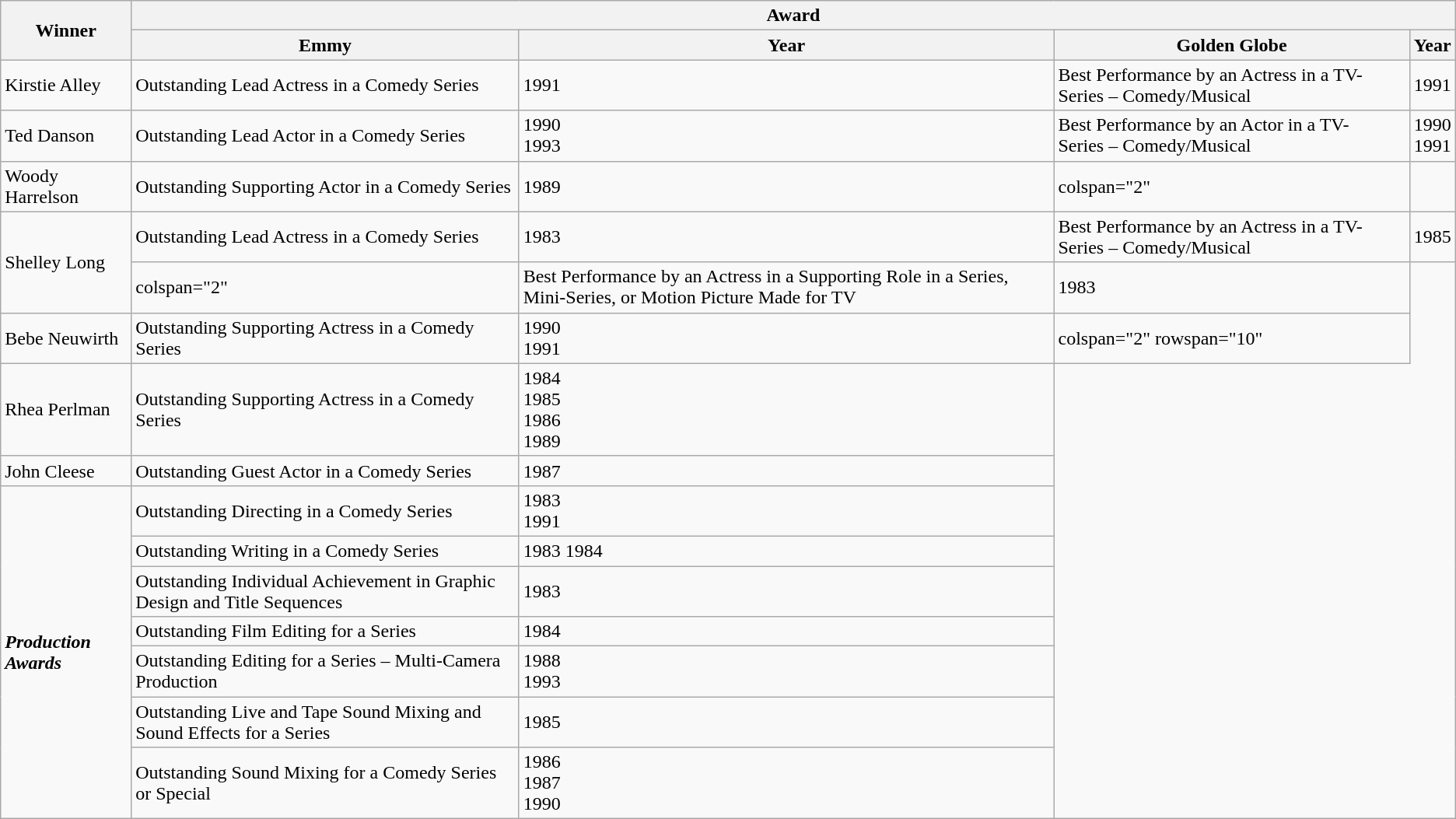<table class="wikitable">
<tr>
<th rowspan="2">Winner</th>
<th colspan="4">Award</th>
</tr>
<tr>
<th>Emmy</th>
<th>Year</th>
<th>Golden Globe</th>
<th>Year</th>
</tr>
<tr>
<td>Kirstie Alley</td>
<td>Outstanding Lead Actress in a Comedy Series</td>
<td>1991</td>
<td>Best Performance by an Actress in a TV-Series – Comedy/Musical</td>
<td>1991</td>
</tr>
<tr>
<td>Ted Danson</td>
<td>Outstanding Lead Actor in a Comedy Series</td>
<td>1990 <br> 1993</td>
<td>Best Performance by an Actor in a TV-Series – Comedy/Musical</td>
<td>1990 <br> 1991</td>
</tr>
<tr>
<td>Woody Harrelson</td>
<td>Outstanding Supporting Actor in a Comedy Series</td>
<td>1989</td>
<td>colspan="2" </td>
</tr>
<tr>
<td rowspan="2">Shelley Long</td>
<td>Outstanding Lead Actress in a Comedy Series</td>
<td>1983</td>
<td>Best Performance by an Actress in a TV-Series – Comedy/Musical</td>
<td>1985</td>
</tr>
<tr>
<td>colspan="2" </td>
<td>Best Performance by an Actress in a Supporting Role in a Series, Mini-Series, or Motion Picture Made for TV</td>
<td>1983</td>
</tr>
<tr>
<td>Bebe Neuwirth</td>
<td>Outstanding Supporting Actress in a Comedy Series</td>
<td>1990 <br> 1991</td>
<td>colspan="2" rowspan="10" </td>
</tr>
<tr>
<td>Rhea Perlman</td>
<td>Outstanding Supporting Actress in a Comedy Series</td>
<td>1984 <br> 1985 <br> 1986 <br> 1989</td>
</tr>
<tr>
<td>John Cleese</td>
<td>Outstanding Guest Actor in a Comedy Series</td>
<td>1987</td>
</tr>
<tr>
<td rowspan="7"><strong><em>Production Awards</em></strong></td>
<td>Outstanding Directing in a Comedy Series</td>
<td>1983 <br> 1991</td>
</tr>
<tr>
<td>Outstanding Writing in a Comedy Series</td>
<td>1983 1984</td>
</tr>
<tr>
<td>Outstanding Individual Achievement in Graphic Design and Title Sequences</td>
<td>1983</td>
</tr>
<tr>
<td>Outstanding Film Editing for a Series</td>
<td>1984</td>
</tr>
<tr>
<td>Outstanding Editing for a Series – Multi-Camera Production</td>
<td>1988 <br> 1993</td>
</tr>
<tr>
<td>Outstanding Live and Tape Sound Mixing and Sound Effects for a Series</td>
<td>1985</td>
</tr>
<tr>
<td>Outstanding Sound Mixing for a Comedy Series or Special</td>
<td>1986 <br> 1987 <br> 1990</td>
</tr>
</table>
